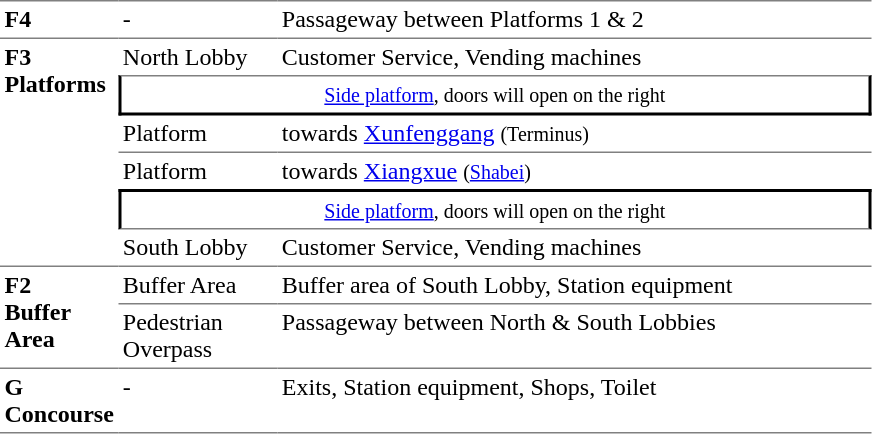<table table border=0 cellspacing=0 cellpadding=3>
<tr>
<td style="border-bottom:solid 0px gray; border-top:solid 1px gray;" valign=top width=50><strong>F4</strong></td>
<td style="border-bottom:solid 0px gray; border-top:solid 1px gray;" valign=top width=100>-</td>
<td style="border-bottom:solid 0px gray; border-top:solid 1px gray;" valign=top width=390>Passageway between Platforms 1 & 2</td>
</tr>
<tr>
<td style="border-top:solid 1px gray;border-bottom:solid 1px gray;" rowspan=6 valign=top width=50><strong>F3<br>Platforms</strong></td>
<td style="border-bottom:solid 0px gray; border-top:solid 1px gray;" valign=top width=100>North Lobby</td>
<td style="border-bottom:solid 0px gray; border-top:solid 1px gray;" valign=top width=390>Customer Service, Vending machines</td>
</tr>
<tr>
<td style="border-top:solid 1px gray;border-right:solid 2px black;border-left:solid 2px black;border-bottom:solid 2px black;text-align:center;" colspan=2><small><a href='#'>Side platform</a>, doors will open on the right</small></td>
</tr>
<tr>
<td>Platform </td>
<td>  towards <a href='#'>Xunfenggang</a> <small>(Terminus)</small></td>
</tr>
<tr>
<td style="border-top:solid 1px gray;">Platform </td>
<td style="border-top:solid 1px gray;"> towards <a href='#'>Xiangxue</a> <small>(<a href='#'>Shabei</a>)</small> </td>
</tr>
<tr>
<td style="border-bottom:solid 1px gray;border-top:solid 2px black;border-right:solid 2px black;border-left:solid 2px black;text-align:center;" colspan=2><small><a href='#'>Side platform</a>, doors will open on the right</small></td>
</tr>
<tr>
<td style="border-bottom:solid 1px gray;" valign=top width=100>South Lobby</td>
<td style="border-bottom:solid 1px gray;" valign=top width=390>Customer Service, Vending machines</td>
</tr>
<tr>
<td style="border-bottom:solid 1px gray;" valign=top width=50 rowspan=2><strong>F2<br>Buffer Area</strong></td>
<td style="border-bottom:solid 1px gray;" valign=top width=100>Buffer Area</td>
<td style="border-bottom:solid 1px gray;" valign=top width=390>Buffer area of South Lobby, Station equipment</td>
</tr>
<tr>
<td style="border-bottom:solid 1px gray;" valign=top width=100>Pedestrian Overpass</td>
<td style="border-bottom:solid 1px gray;" valign=top width=390>Passageway between North & South Lobbies</td>
</tr>
<tr>
<td style="border-bottom:solid 1px gray;" width=50 valign=top><strong>G<br>Concourse</strong></td>
<td style="border-bottom:solid 1px gray;" width=100 valign=top>-</td>
<td style="border-bottom:solid 1px gray;" width=390 valign=top>Exits, Station equipment, Shops, Toilet</td>
</tr>
</table>
